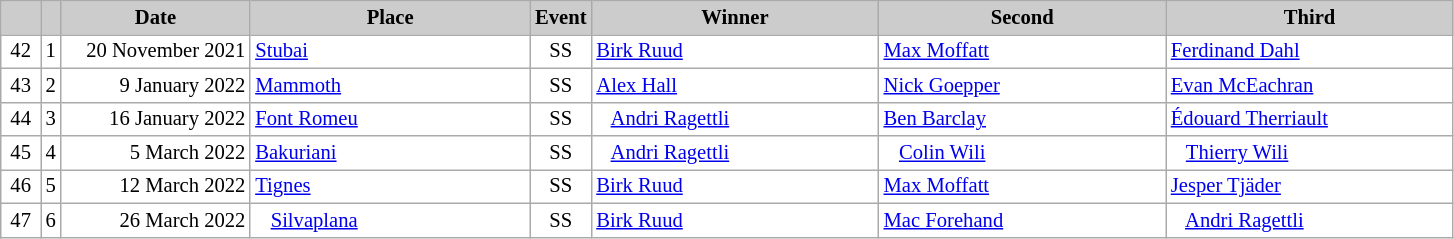<table class="wikitable plainrowheaders" style="background:#fff; font-size:86%; line-height:16px; border:grey solid 1px; border-collapse:collapse;">
<tr>
<th scope="col" style="background:#ccc; width:20px;"></th>
<th scope="col" style="background:#ccc; width=30 px;"></th>
<th scope="col" style="background:#ccc; width:120px;">Date</th>
<th scope="col" style="background:#ccc; width:180px;">Place</th>
<th scope="col" style="background:#ccc; width:15px;">Event</th>
<th scope="col" style="background:#ccc; width:185px;">Winner</th>
<th scope="col" style="background:#ccc; width:185px;">Second</th>
<th scope="col" style="background:#ccc; width:185px;">Third</th>
</tr>
<tr>
<td align="center">42</td>
<td align="center">1</td>
<td align="right">20 November 2021</td>
<td> <a href='#'>Stubai</a></td>
<td align="center">SS</td>
<td> <a href='#'>Birk Ruud</a></td>
<td> <a href='#'>Max Moffatt</a></td>
<td> <a href='#'>Ferdinand Dahl</a></td>
</tr>
<tr>
<td align="center">43</td>
<td align="center">2</td>
<td align="right">9 January 2022</td>
<td> <a href='#'>Mammoth</a></td>
<td align="center">SS</td>
<td> <a href='#'>Alex Hall</a></td>
<td> <a href='#'>Nick Goepper</a></td>
<td> <a href='#'>Evan McEachran</a></td>
</tr>
<tr>
<td align="center">44</td>
<td align="center">3</td>
<td align="right">16 January 2022</td>
<td> <a href='#'>Font Romeu</a></td>
<td align="center">SS</td>
<td>   <a href='#'>Andri Ragettli</a></td>
<td> <a href='#'>Ben Barclay</a></td>
<td> <a href='#'>Édouard Therriault</a></td>
</tr>
<tr>
<td align="center">45</td>
<td align="center">4</td>
<td align="right">5 March 2022</td>
<td> <a href='#'>Bakuriani</a></td>
<td align="center">SS</td>
<td>   <a href='#'>Andri Ragettli</a></td>
<td>   <a href='#'>Colin Wili</a></td>
<td>   <a href='#'>Thierry Wili</a></td>
</tr>
<tr>
<td align="center">46</td>
<td align="center">5</td>
<td align="right">12 March 2022</td>
<td> <a href='#'>Tignes</a></td>
<td align="center">SS</td>
<td> <a href='#'>Birk Ruud</a></td>
<td> <a href='#'>Max Moffatt</a></td>
<td> <a href='#'>Jesper Tjäder</a></td>
</tr>
<tr>
<td align="center">47</td>
<td align="center">6</td>
<td align="right">26 March 2022</td>
<td>   <a href='#'>Silvaplana</a></td>
<td align="center">SS</td>
<td> <a href='#'>Birk Ruud</a></td>
<td> <a href='#'>Mac Forehand</a></td>
<td>   <a href='#'>Andri Ragettli</a></td>
</tr>
</table>
